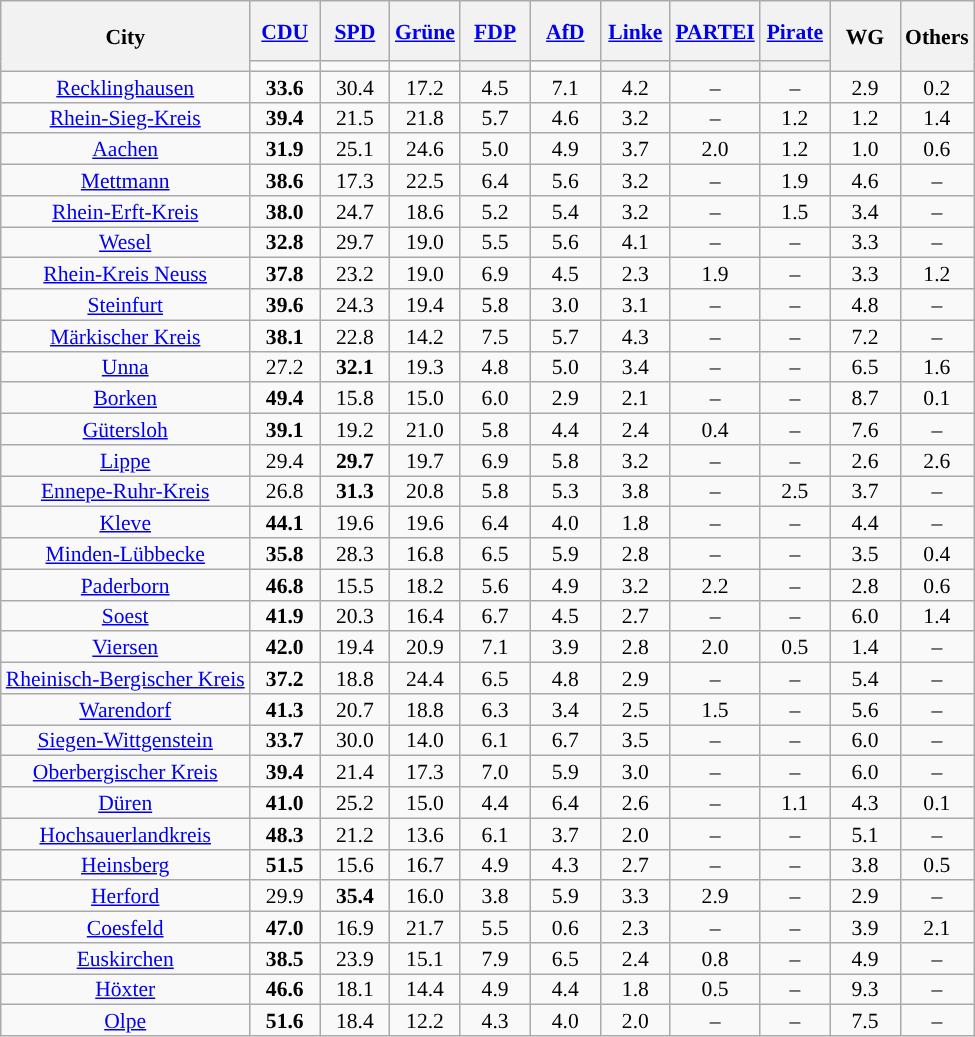<table class=wikitable style="text-align:center; font-size:90%; line-height:14px">
<tr style="height:40px;">
<th rowspan=2>City</th>
<th style="width:40px;"><a href='#'>CDU</a></th>
<th style="width:40px;"><a href='#'>SPD</a></th>
<th style="width:40px;"><a href='#'>Grüne</a></th>
<th style="width:40px;"><a href='#'>FDP</a></th>
<th style="width:40px;"><a href='#'>AfD</a></th>
<th style="width:40px;"><a href='#'>Linke</a></th>
<th style="width:40px;"><a href='#'>PARTEI</a></th>
<th style="width:40px;"><a href='#'>Pirate</a></th>
<th class="unsortable" style="width:40px;" rowspan="2">WG</th>
<th class="unsortable" style="width:40px;" rowspan="2">Others</th>
</tr>
<tr>
<td style="background:"></td>
<td style="background:"></td>
<td style="background:"></td>
<th style="background:"></th>
<td style="background:"></td>
<th style="background:"></th>
<th style="background:"></th>
<th style="background:"></th>
</tr>
<tr>
<td><a href='#'>Recklinghausen</a></td>
<td><strong>33.6</strong></td>
<td>30.4</td>
<td>17.2</td>
<td>4.5</td>
<td>7.1</td>
<td>4.2</td>
<td>–</td>
<td>–</td>
<td>2.9</td>
<td>0.2</td>
</tr>
<tr>
<td><a href='#'>Rhein-Sieg-Kreis</a></td>
<td><strong>39.4</strong></td>
<td>21.5</td>
<td>21.8</td>
<td>5.7</td>
<td>4.6</td>
<td>3.2</td>
<td>–</td>
<td>1.2</td>
<td>1.2</td>
<td>1.4</td>
</tr>
<tr>
<td><a href='#'>Aachen</a></td>
<td><strong>31.9</strong></td>
<td>25.1</td>
<td>24.6</td>
<td>5.0</td>
<td>4.9</td>
<td>3.7</td>
<td>2.0</td>
<td>1.2</td>
<td>1.0</td>
<td>0.6</td>
</tr>
<tr>
<td><a href='#'>Mettmann</a></td>
<td><strong>38.6</strong></td>
<td>17.3</td>
<td>22.5</td>
<td>6.4</td>
<td>5.6</td>
<td>3.2</td>
<td>–</td>
<td>1.9</td>
<td>4.6</td>
<td>–</td>
</tr>
<tr>
<td><a href='#'>Rhein-Erft-Kreis</a></td>
<td><strong>38.0</strong></td>
<td>24.7</td>
<td>18.6</td>
<td>5.2</td>
<td>5.4</td>
<td>3.2</td>
<td>–</td>
<td>1.5</td>
<td>3.4</td>
<td>–</td>
</tr>
<tr>
<td><a href='#'>Wesel</a></td>
<td><strong>32.8</strong></td>
<td>29.7</td>
<td>19.0</td>
<td>5.5</td>
<td>5.6</td>
<td>4.1</td>
<td>–</td>
<td>–</td>
<td>3.3</td>
<td>–</td>
</tr>
<tr>
<td><a href='#'>Rhein-Kreis Neuss</a></td>
<td><strong>37.8</strong></td>
<td>23.2</td>
<td>19.0</td>
<td>6.9</td>
<td>4.5</td>
<td>2.3</td>
<td>1.9</td>
<td>–</td>
<td>3.3</td>
<td>1.2</td>
</tr>
<tr>
<td><a href='#'>Steinfurt</a></td>
<td><strong>39.6</strong></td>
<td>24.3</td>
<td>19.4</td>
<td>5.8</td>
<td>3.0</td>
<td>3.1</td>
<td>–</td>
<td>–</td>
<td>4.8</td>
<td>–</td>
</tr>
<tr>
<td><a href='#'>Märkischer Kreis</a></td>
<td><strong>38.1</strong></td>
<td>22.8</td>
<td>14.2</td>
<td>7.5</td>
<td>5.7</td>
<td>4.3</td>
<td>–</td>
<td>–</td>
<td>7.2</td>
<td>–</td>
</tr>
<tr>
<td><a href='#'>Unna</a></td>
<td>27.2</td>
<td><strong>32.1</strong></td>
<td>19.3</td>
<td>4.8</td>
<td>5.0</td>
<td>3.4</td>
<td>–</td>
<td>–</td>
<td>6.5</td>
<td>1.6</td>
</tr>
<tr>
<td><a href='#'>Borken</a></td>
<td><strong>49.4</strong></td>
<td>15.8</td>
<td>15.0</td>
<td>6.0</td>
<td>2.9</td>
<td>2.1</td>
<td>–</td>
<td>–</td>
<td>8.7</td>
<td>0.1</td>
</tr>
<tr>
<td><a href='#'>Gütersloh</a></td>
<td><strong>39.1</strong></td>
<td>19.2</td>
<td>21.0</td>
<td>5.8</td>
<td>4.4</td>
<td>2.4</td>
<td>0.4</td>
<td>–</td>
<td>7.6</td>
<td>–</td>
</tr>
<tr>
<td><a href='#'>Lippe</a></td>
<td>29.4</td>
<td><strong>29.7</strong></td>
<td>19.7</td>
<td>6.9</td>
<td>5.8</td>
<td>3.2</td>
<td>–</td>
<td>–</td>
<td>2.6</td>
<td>2.6</td>
</tr>
<tr>
<td><a href='#'>Ennepe-Ruhr-Kreis</a></td>
<td>26.8</td>
<td><strong>31.3</strong></td>
<td>20.8</td>
<td>5.8</td>
<td>5.3</td>
<td>3.8</td>
<td>–</td>
<td>2.5</td>
<td>3.7</td>
<td>–</td>
</tr>
<tr>
<td><a href='#'>Kleve</a></td>
<td><strong>44.1</strong></td>
<td>19.6</td>
<td>19.6</td>
<td>6.4</td>
<td>4.0</td>
<td>1.8</td>
<td>–</td>
<td>–</td>
<td>4.4</td>
<td>–</td>
</tr>
<tr>
<td><a href='#'>Minden-Lübbecke</a></td>
<td><strong>35.8</strong></td>
<td>28.3</td>
<td>16.8</td>
<td>6.5</td>
<td>5.9</td>
<td>2.8</td>
<td>–</td>
<td>–</td>
<td>3.5</td>
<td>0.4</td>
</tr>
<tr>
<td><a href='#'>Paderborn</a></td>
<td><strong>46.8</strong></td>
<td>15.5</td>
<td>18.2</td>
<td>5.6</td>
<td>4.9</td>
<td>3.2</td>
<td>2.2</td>
<td>–</td>
<td>2.8</td>
<td>0.6</td>
</tr>
<tr>
<td><a href='#'>Soest</a></td>
<td><strong>41.9</strong></td>
<td>20.3</td>
<td>16.4</td>
<td>6.7</td>
<td>4.5</td>
<td>2.7</td>
<td>–</td>
<td>–</td>
<td>6.0</td>
<td>1.4</td>
</tr>
<tr>
<td><a href='#'>Viersen</a></td>
<td><strong>42.0</strong></td>
<td>19.4</td>
<td>20.9</td>
<td>7.1</td>
<td>3.9</td>
<td>2.8</td>
<td>2.0</td>
<td>0.5</td>
<td>1.4</td>
<td>–</td>
</tr>
<tr>
<td><a href='#'>Rheinisch-Bergischer Kreis</a></td>
<td><strong>37.2</strong></td>
<td>18.8</td>
<td>24.4</td>
<td>6.5</td>
<td>4.8</td>
<td>2.9</td>
<td>–</td>
<td>–</td>
<td>5.4</td>
<td>–</td>
</tr>
<tr>
<td><a href='#'>Warendorf</a></td>
<td><strong>41.3</strong></td>
<td>20.7</td>
<td>18.8</td>
<td>6.3</td>
<td>3.4</td>
<td>2.5</td>
<td>1.5</td>
<td>–</td>
<td>5.6</td>
<td>–</td>
</tr>
<tr>
<td><a href='#'>Siegen-Wittgenstein</a></td>
<td><strong>33.7</strong></td>
<td>30.0</td>
<td>14.0</td>
<td>6.1</td>
<td>6.7</td>
<td>3.5</td>
<td>–</td>
<td>–</td>
<td>6.0</td>
<td>–</td>
</tr>
<tr>
<td><a href='#'>Oberbergischer Kreis</a></td>
<td><strong>39.4</strong></td>
<td>21.4</td>
<td>17.3</td>
<td>7.0</td>
<td>5.9</td>
<td>3.0</td>
<td>–</td>
<td>–</td>
<td>6.0</td>
<td>–</td>
</tr>
<tr>
<td><a href='#'>Düren</a></td>
<td><strong>41.0</strong></td>
<td>25.2</td>
<td>15.0</td>
<td>4.4</td>
<td>6.4</td>
<td>2.6</td>
<td>–</td>
<td>1.1</td>
<td>4.3</td>
<td>0.1</td>
</tr>
<tr>
<td><a href='#'>Hochsauerlandkreis</a></td>
<td><strong>48.3</strong></td>
<td>21.2</td>
<td>13.6</td>
<td>6.1</td>
<td>3.7</td>
<td>2.0</td>
<td>–</td>
<td>–</td>
<td>5.1</td>
<td>–</td>
</tr>
<tr>
<td><a href='#'>Heinsberg</a></td>
<td><strong>51.5</strong></td>
<td>15.6</td>
<td>16.7</td>
<td>4.9</td>
<td>4.3</td>
<td>2.7</td>
<td>–</td>
<td>–</td>
<td>3.8</td>
<td>0.5</td>
</tr>
<tr>
<td><a href='#'>Herford</a></td>
<td>29.9</td>
<td><strong>35.4</strong></td>
<td>16.0</td>
<td>3.8</td>
<td>5.9</td>
<td>3.3</td>
<td>2.9</td>
<td>–</td>
<td>2.9</td>
<td>–</td>
</tr>
<tr>
<td><a href='#'>Coesfeld</a></td>
<td><strong>47.0</strong></td>
<td>16.9</td>
<td>21.7</td>
<td>5.5</td>
<td>0.6</td>
<td>2.3</td>
<td>–</td>
<td>–</td>
<td>3.9</td>
<td>2.1</td>
</tr>
<tr>
<td><a href='#'>Euskirchen</a></td>
<td><strong>38.5</strong></td>
<td>23.9</td>
<td>15.1</td>
<td>7.9</td>
<td>6.5</td>
<td>2.4</td>
<td>0.8</td>
<td>–</td>
<td>4.9</td>
<td>–</td>
</tr>
<tr>
<td><a href='#'>Höxter</a></td>
<td><strong>46.6</strong></td>
<td>18.1</td>
<td>14.4</td>
<td>4.9</td>
<td>4.4</td>
<td>1.8</td>
<td>0.5</td>
<td>–</td>
<td>9.3</td>
<td>–</td>
</tr>
<tr>
<td><a href='#'>Olpe</a></td>
<td><strong>51.6</strong></td>
<td>18.4</td>
<td>12.2</td>
<td>4.3</td>
<td>4.0</td>
<td>2.0</td>
<td>–</td>
<td>–</td>
<td>7.5</td>
<td>–</td>
</tr>
</table>
